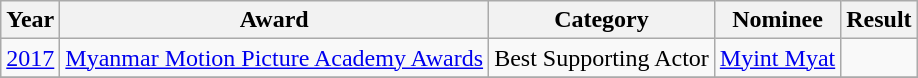<table class="wikitable">
<tr>
<th>Year</th>
<th>Award</th>
<th>Category</th>
<th>Nominee</th>
<th>Result</th>
</tr>
<tr>
<td><a href='#'>2017</a></td>
<td><a href='#'>Myanmar Motion Picture Academy Awards</a></td>
<td>Best Supporting Actor</td>
<td><a href='#'>Myint Myat</a></td>
<td></td>
</tr>
<tr>
</tr>
</table>
